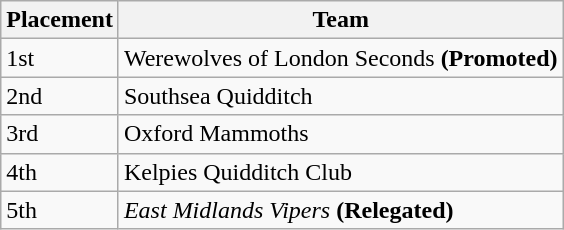<table class="wikitable">
<tr>
<th>Placement</th>
<th>Team</th>
</tr>
<tr>
<td>1st</td>
<td>Werewolves of London Seconds <strong>(Promoted)</strong></td>
</tr>
<tr>
<td>2nd</td>
<td>Southsea Quidditch</td>
</tr>
<tr>
<td>3rd</td>
<td>Oxford Mammoths</td>
</tr>
<tr>
<td>4th</td>
<td>Kelpies Quidditch Club</td>
</tr>
<tr>
<td>5th</td>
<td><em>East Midlands Vipers</em> <strong>(Relegated)</strong></td>
</tr>
</table>
